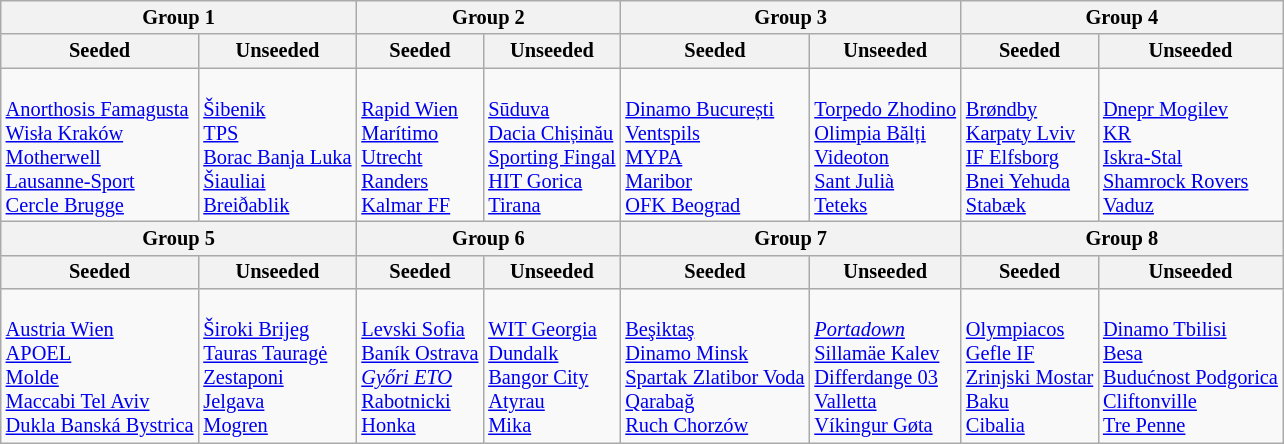<table class="wikitable" style="font-size:85%">
<tr>
<th colspan=2>Group 1</th>
<th colspan=2>Group 2</th>
<th colspan=2>Group 3</th>
<th colspan=2>Group 4</th>
</tr>
<tr>
<th>Seeded</th>
<th>Unseeded</th>
<th>Seeded</th>
<th>Unseeded</th>
<th>Seeded</th>
<th>Unseeded</th>
<th>Seeded</th>
<th>Unseeded</th>
</tr>
<tr>
<td valign=top><br> <a href='#'>Anorthosis Famagusta</a><br>
 <a href='#'>Wisła Kraków</a><br>
 <a href='#'>Motherwell</a><br>
 <a href='#'>Lausanne-Sport</a><br>
 <a href='#'>Cercle Brugge</a></td>
<td valign=top><br> <a href='#'>Šibenik</a><br>
 <a href='#'>TPS</a><br>
 <a href='#'>Borac Banja Luka</a><br>
 <a href='#'>Šiauliai</a><br>
 <a href='#'>Breiðablik</a></td>
<td valign=top><br> <a href='#'>Rapid Wien</a><br>
 <a href='#'>Marítimo</a><br>
 <a href='#'>Utrecht</a><br>
 <a href='#'>Randers</a><br>
 <a href='#'>Kalmar FF</a></td>
<td valign=top><br> <a href='#'>Sūduva</a><br>
 <a href='#'>Dacia Chișinău</a><br>
 <a href='#'>Sporting Fingal</a><br>
 <a href='#'>HIT Gorica</a><br>
 <a href='#'>Tirana</a></td>
<td valign=top><br> <a href='#'>Dinamo București</a><br>
 <a href='#'>Ventspils</a><br>
 <a href='#'>MYPA</a><br>
 <a href='#'>Maribor</a><br>
 <a href='#'>OFK Beograd</a></td>
<td valign=top><br> <a href='#'>Torpedo Zhodino</a><br>
 <a href='#'>Olimpia Bălți</a><br>
 <a href='#'>Videoton</a><br>
 <a href='#'>Sant Julià</a><br>
 <a href='#'>Teteks</a></td>
<td valign=top><br> <a href='#'>Brøndby</a><br>
 <a href='#'>Karpaty Lviv</a><br>
 <a href='#'>IF Elfsborg</a><br>
 <a href='#'>Bnei Yehuda</a><br>
 <a href='#'>Stabæk</a></td>
<td valign=top><br> <a href='#'>Dnepr Mogilev</a><br>
 <a href='#'>KR</a><br>
 <a href='#'>Iskra-Stal</a><br>
 <a href='#'>Shamrock Rovers</a><br>
 <a href='#'>Vaduz</a></td>
</tr>
<tr>
<th colspan=2>Group 5</th>
<th colspan=2>Group 6</th>
<th colspan=2>Group 7</th>
<th colspan=2>Group 8</th>
</tr>
<tr>
<th>Seeded</th>
<th>Unseeded</th>
<th>Seeded</th>
<th>Unseeded</th>
<th>Seeded</th>
<th>Unseeded</th>
<th>Seeded</th>
<th>Unseeded</th>
</tr>
<tr>
<td valign=top><br> <a href='#'>Austria Wien</a><br>
 <a href='#'>APOEL</a><br>
 <a href='#'>Molde</a><br>
 <a href='#'>Maccabi Tel Aviv</a><br>
 <a href='#'>Dukla Banská Bystrica</a></td>
<td valign=top><br> <a href='#'>Široki Brijeg</a><br>
 <a href='#'>Tauras Tauragė</a><br>
 <a href='#'>Zestaponi</a><br>
 <a href='#'>Jelgava</a><br>
 <a href='#'>Mogren</a></td>
<td valign=top><br> <a href='#'>Levski Sofia</a><br>
 <a href='#'>Baník Ostrava</a><br>
 <em><a href='#'>Győri ETO</a></em><br>
 <a href='#'>Rabotnicki</a><br>
 <a href='#'>Honka</a></td>
<td valign=top><br> <a href='#'>WIT Georgia</a><br>
 <a href='#'>Dundalk</a><br>
 <a href='#'>Bangor City</a><br>
 <a href='#'>Atyrau</a><br>
 <a href='#'>Mika</a></td>
<td valign=top><br> <a href='#'>Beşiktaş</a><br>
 <a href='#'>Dinamo Minsk</a><br>
 <a href='#'>Spartak Zlatibor Voda</a><br>
 <a href='#'>Qarabağ</a><br>
 <a href='#'>Ruch Chorzów</a></td>
<td valign=top><br> <em><a href='#'>Portadown</a></em><br>
 <a href='#'>Sillamäe Kalev</a><br>
 <a href='#'>Differdange 03</a><br>
 <a href='#'>Valletta</a><br>
 <a href='#'>Víkingur Gøta</a></td>
<td valign=top><br> <a href='#'>Olympiacos</a><br>
 <a href='#'>Gefle IF</a><br>
 <a href='#'>Zrinjski Mostar</a><br>
 <a href='#'>Baku</a><br>
 <a href='#'>Cibalia</a></td>
<td valign=top><br> <a href='#'>Dinamo Tbilisi</a><br>
 <a href='#'>Besa</a><br>
 <a href='#'>Budućnost Podgorica</a><br>
 <a href='#'>Cliftonville</a><br>
 <a href='#'>Tre Penne</a></td>
</tr>
</table>
